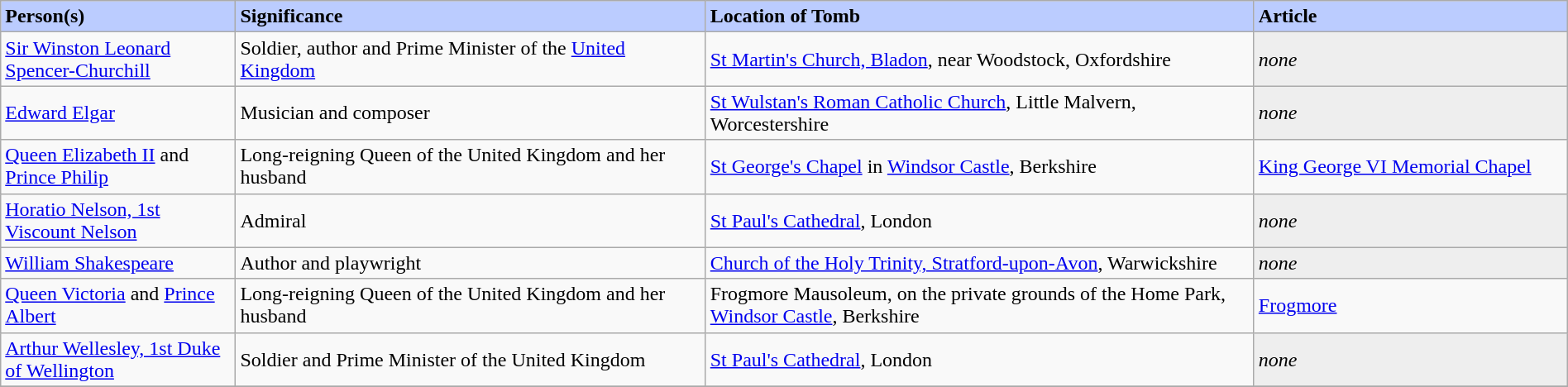<table class="wikitable" width="100%" border="1" cellspacing="0" cellpadding="2">
<tr>
<td width="15%" bgcolor="#bbccff"><strong>Person(s)</strong></td>
<td width="30%" bgcolor="#bbccff"><strong>Significance</strong></td>
<td width="35%" bgcolor="#bbccff"><strong>Location of Tomb</strong></td>
<td width="20%" bgcolor="#bbccff"><strong>Article</strong></td>
</tr>
<tr>
<td><a href='#'>Sir Winston Leonard Spencer-Churchill</a></td>
<td>Soldier, author and Prime Minister of the <a href='#'>United Kingdom</a></td>
<td><a href='#'>St Martin's Church, Bladon</a>, near Woodstock, Oxfordshire</td>
<td bgcolor="#eeeeee"><em>none</em></td>
</tr>
<tr>
<td><a href='#'>Edward Elgar</a></td>
<td>Musician and composer</td>
<td><a href='#'>St Wulstan's Roman Catholic Church</a>, Little Malvern, Worcestershire</td>
<td bgcolor="#eeeeee"><em>none</em></td>
</tr>
<tr>
<td><a href='#'>Queen Elizabeth II</a> and <a href='#'>Prince Philip</a></td>
<td>Long-reigning Queen of the United Kingdom and her husband</td>
<td><a href='#'>St George's Chapel</a> in <a href='#'>Windsor Castle</a>, Berkshire</td>
<td><a href='#'>King George VI Memorial Chapel</a></td>
</tr>
<tr>
<td><a href='#'>Horatio Nelson, 1st Viscount Nelson</a></td>
<td>Admiral</td>
<td><a href='#'>St Paul's Cathedral</a>, London</td>
<td bgcolor="#eeeeee"><em>none</em></td>
</tr>
<tr>
<td><a href='#'>William Shakespeare</a></td>
<td>Author and playwright</td>
<td><a href='#'>Church of the Holy Trinity, Stratford-upon-Avon</a>, Warwickshire</td>
<td bgcolor="#eeeeee"><em>none</em></td>
</tr>
<tr>
<td><a href='#'>Queen Victoria</a> and <a href='#'>Prince Albert</a></td>
<td>Long-reigning Queen of the United Kingdom and her husband</td>
<td>Frogmore Mausoleum, on the private grounds of the Home Park, <a href='#'>Windsor Castle</a>, Berkshire</td>
<td><a href='#'>Frogmore</a></td>
</tr>
<tr>
<td><a href='#'>Arthur Wellesley, 1st Duke of Wellington</a></td>
<td>Soldier and Prime Minister of the United Kingdom</td>
<td><a href='#'>St Paul's Cathedral</a>, London</td>
<td bgcolor="#eeeeee"><em>none</em></td>
</tr>
<tr>
</tr>
</table>
